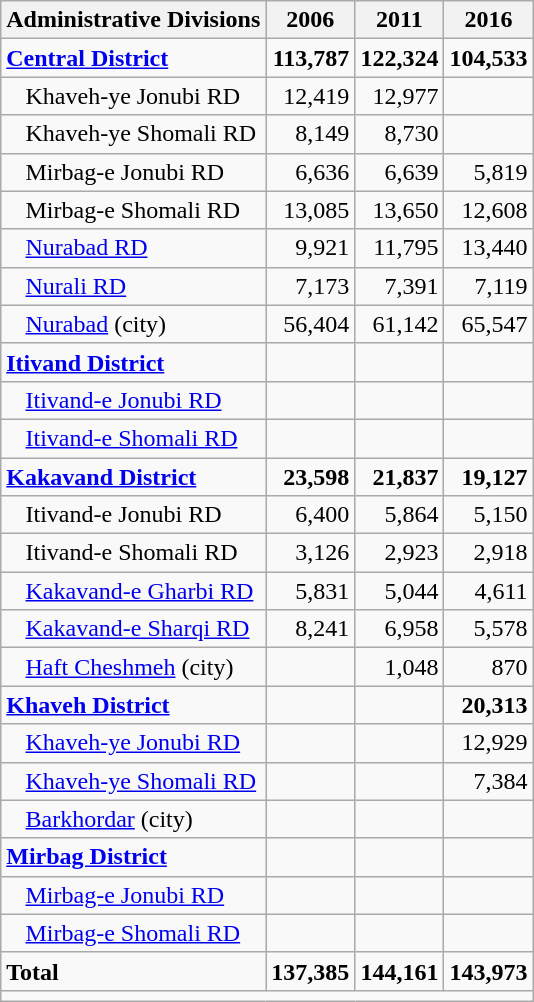<table class="wikitable">
<tr>
<th>Administrative Divisions</th>
<th>2006</th>
<th>2011</th>
<th>2016</th>
</tr>
<tr>
<td><strong><a href='#'>Central District</a></strong></td>
<td style="text-align: right;"><strong>113,787</strong></td>
<td style="text-align: right;"><strong>122,324</strong></td>
<td style="text-align: right;"><strong>104,533</strong></td>
</tr>
<tr>
<td style="padding-left: 1em;">Khaveh-ye Jonubi RD</td>
<td style="text-align: right;">12,419</td>
<td style="text-align: right;">12,977</td>
<td style="text-align: right;"></td>
</tr>
<tr>
<td style="padding-left: 1em;">Khaveh-ye Shomali RD</td>
<td style="text-align: right;">8,149</td>
<td style="text-align: right;">8,730</td>
<td style="text-align: right;"></td>
</tr>
<tr>
<td style="padding-left: 1em;">Mirbag-e Jonubi RD</td>
<td style="text-align: right;">6,636</td>
<td style="text-align: right;">6,639</td>
<td style="text-align: right;">5,819</td>
</tr>
<tr>
<td style="padding-left: 1em;">Mirbag-e Shomali RD</td>
<td style="text-align: right;">13,085</td>
<td style="text-align: right;">13,650</td>
<td style="text-align: right;">12,608</td>
</tr>
<tr>
<td style="padding-left: 1em;"><a href='#'>Nurabad RD</a></td>
<td style="text-align: right;">9,921</td>
<td style="text-align: right;">11,795</td>
<td style="text-align: right;">13,440</td>
</tr>
<tr>
<td style="padding-left: 1em;"><a href='#'>Nurali RD</a></td>
<td style="text-align: right;">7,173</td>
<td style="text-align: right;">7,391</td>
<td style="text-align: right;">7,119</td>
</tr>
<tr>
<td style="padding-left: 1em;"><a href='#'>Nurabad</a> (city)</td>
<td style="text-align: right;">56,404</td>
<td style="text-align: right;">61,142</td>
<td style="text-align: right;">65,547</td>
</tr>
<tr>
<td><strong><a href='#'>Itivand District</a></strong></td>
<td style="text-align: right;"></td>
<td style="text-align: right;"></td>
<td style="text-align: right;"></td>
</tr>
<tr>
<td style="padding-left: 1em;"><a href='#'>Itivand-e Jonubi RD</a></td>
<td style="text-align: right;"></td>
<td style="text-align: right;"></td>
<td style="text-align: right;"></td>
</tr>
<tr>
<td style="padding-left: 1em;"><a href='#'>Itivand-e Shomali RD</a></td>
<td style="text-align: right;"></td>
<td style="text-align: right;"></td>
<td style="text-align: right;"></td>
</tr>
<tr>
<td><strong><a href='#'>Kakavand District</a></strong></td>
<td style="text-align: right;"><strong>23,598</strong></td>
<td style="text-align: right;"><strong>21,837</strong></td>
<td style="text-align: right;"><strong>19,127</strong></td>
</tr>
<tr>
<td style="padding-left: 1em;">Itivand-e Jonubi RD</td>
<td style="text-align: right;">6,400</td>
<td style="text-align: right;">5,864</td>
<td style="text-align: right;">5,150</td>
</tr>
<tr>
<td style="padding-left: 1em;">Itivand-e Shomali RD</td>
<td style="text-align: right;">3,126</td>
<td style="text-align: right;">2,923</td>
<td style="text-align: right;">2,918</td>
</tr>
<tr>
<td style="padding-left: 1em;"><a href='#'>Kakavand-e Gharbi RD</a></td>
<td style="text-align: right;">5,831</td>
<td style="text-align: right;">5,044</td>
<td style="text-align: right;">4,611</td>
</tr>
<tr>
<td style="padding-left: 1em;"><a href='#'>Kakavand-e Sharqi RD</a></td>
<td style="text-align: right;">8,241</td>
<td style="text-align: right;">6,958</td>
<td style="text-align: right;">5,578</td>
</tr>
<tr>
<td style="padding-left: 1em;"><a href='#'>Haft Cheshmeh</a> (city)</td>
<td style="text-align: right;"></td>
<td style="text-align: right;">1,048</td>
<td style="text-align: right;">870</td>
</tr>
<tr>
<td><strong><a href='#'>Khaveh District</a></strong></td>
<td style="text-align: right;"></td>
<td style="text-align: right;"></td>
<td style="text-align: right;"><strong>20,313</strong></td>
</tr>
<tr>
<td style="padding-left: 1em;"><a href='#'>Khaveh-ye Jonubi RD</a></td>
<td style="text-align: right;"></td>
<td style="text-align: right;"></td>
<td style="text-align: right;">12,929</td>
</tr>
<tr>
<td style="padding-left: 1em;"><a href='#'>Khaveh-ye Shomali RD</a></td>
<td style="text-align: right;"></td>
<td style="text-align: right;"></td>
<td style="text-align: right;">7,384</td>
</tr>
<tr>
<td style="padding-left: 1em;"><a href='#'>Barkhordar</a> (city)</td>
<td style="text-align: right;"></td>
<td style="text-align: right;"></td>
<td style="text-align: right;"></td>
</tr>
<tr>
<td><strong><a href='#'>Mirbag District</a></strong></td>
<td style="text-align: right;"></td>
<td style="text-align: right;"></td>
<td style="text-align: right;"></td>
</tr>
<tr>
<td style="padding-left: 1em;"><a href='#'>Mirbag-e Jonubi RD</a></td>
<td style="text-align: right;"></td>
<td style="text-align: right;"></td>
<td style="text-align: right;"></td>
</tr>
<tr>
<td style="padding-left: 1em;"><a href='#'>Mirbag-e Shomali RD</a></td>
<td style="text-align: right;"></td>
<td style="text-align: right;"></td>
<td style="text-align: right;"></td>
</tr>
<tr>
<td><strong>Total</strong></td>
<td style="text-align: right;"><strong>137,385</strong></td>
<td style="text-align: right;"><strong>144,161</strong></td>
<td style="text-align: right;"><strong>143,973</strong></td>
</tr>
<tr>
<td colspan=4></td>
</tr>
</table>
